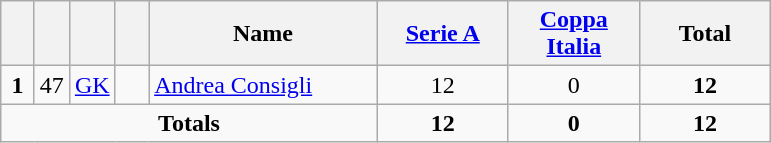<table class="wikitable" style="text-align:center">
<tr>
<th width=15></th>
<th width=15></th>
<th width=15></th>
<th width=15></th>
<th width=145>Name</th>
<th width=80><strong><a href='#'>Serie A</a></strong></th>
<th width=80><strong><a href='#'>Coppa Italia</a></strong></th>
<th width=80>Total</th>
</tr>
<tr>
<td><strong>1</strong></td>
<td>47</td>
<td><a href='#'>GK</a></td>
<td></td>
<td align=left><a href='#'>Andrea Consigli</a></td>
<td>12</td>
<td>0</td>
<td><strong>12</strong></td>
</tr>
<tr>
<td colspan=5><strong>Totals</strong></td>
<td><strong>12</strong></td>
<td><strong>0</strong></td>
<td><strong>12</strong></td>
</tr>
</table>
